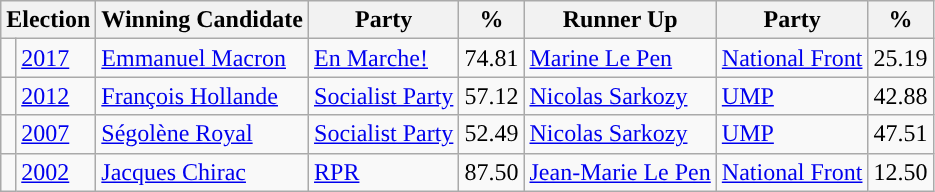<table class="wikitable">
<tr>
<th colspan="2">Election</th>
<th>Winning Candidate</th>
<th>Party</th>
<th>%</th>
<th>Runner Up</th>
<th>Party</th>
<th>%</th>
</tr>
<tr>
<td style="background-color: "></td>
<td><a href='#'>2017</a></td>
<td><a href='#'>Emmanuel Macron</a></td>
<td><a href='#'>En Marche!</a></td>
<td>74.81</td>
<td><a href='#'>Marine Le Pen</a></td>
<td><a href='#'>National Front</a></td>
<td>25.19</td>
</tr>
<tr>
<td style="background-color: "></td>
<td><a href='#'>2012</a></td>
<td><a href='#'>François Hollande</a></td>
<td><a href='#'>Socialist Party</a></td>
<td>57.12</td>
<td><a href='#'>Nicolas Sarkozy</a></td>
<td><a href='#'>UMP</a></td>
<td>42.88</td>
</tr>
<tr>
<td style="background-color: "></td>
<td><a href='#'>2007</a></td>
<td><a href='#'>Ségolène Royal</a></td>
<td><a href='#'>Socialist Party</a></td>
<td>52.49</td>
<td><a href='#'>Nicolas Sarkozy</a></td>
<td><a href='#'>UMP</a></td>
<td>47.51</td>
</tr>
<tr>
<td style="background-color: "></td>
<td><a href='#'>2002</a></td>
<td><a href='#'>Jacques Chirac</a></td>
<td><a href='#'>RPR</a></td>
<td>87.50</td>
<td><a href='#'>Jean-Marie Le Pen</a></td>
<td><a href='#'>National Front</a></td>
<td>12.50</td>
</tr>
</table>
